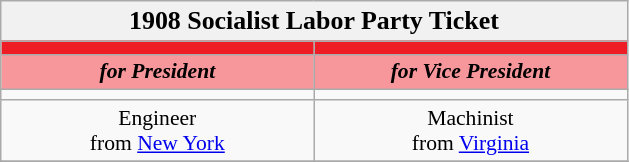<table class="wikitable" style="font-size:90%; text-align:center;">
<tr>
<td style="background:#f1f1f1;" colspan="30"><big><strong>1908 Socialist Labor Party Ticket</strong></big></td>
</tr>
<tr>
<th style="width:3em; font-size:135%; background:#EE1C25; width:200px;"><a href='#'></a></th>
<th style="width:3em; font-size:135%; background:#EE1C25; width:200px;"><a href='#'></a></th>
</tr>
<tr style="color:#000; font-size:100%; background:#f7979b;">
<td style="width:3em; width:200px;"><strong><em>for President</em></strong></td>
<td style="width:3em; width:200px;"><strong><em>for Vice President</em></strong></td>
</tr>
<tr>
<td></td>
<td></td>
</tr>
<tr>
<td>Engineer<br>from <a href='#'>New York</a></td>
<td>Machinist<br>from <a href='#'>Virginia</a></td>
</tr>
<tr>
</tr>
</table>
